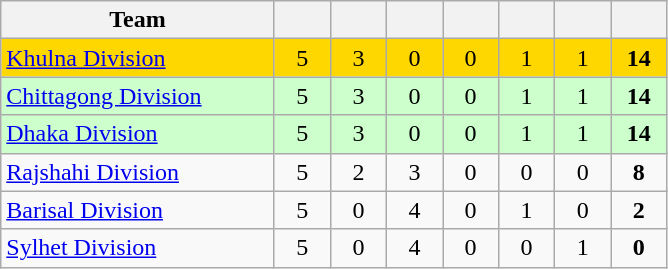<table class="wikitable">
<tr>
<th width=175>Team</th>
<th width=30></th>
<th width=30></th>
<th width=30></th>
<th width=30></th>
<th width=30></th>
<th width=30></th>
<th width=30></th>
</tr>
<tr style="background:gold">
<td><a href='#'>Khulna Division</a></td>
<td align=center>5</td>
<td align=center>3</td>
<td align=center>0</td>
<td align=center>0</td>
<td align=center>1</td>
<td align=center>1</td>
<td align=center><strong>14</strong></td>
</tr>
<tr style="background:#ccffcc;">
<td><a href='#'>Chittagong Division</a></td>
<td align=center>5</td>
<td align=center>3</td>
<td align=center>0</td>
<td align=center>0</td>
<td align=center>1</td>
<td align=center>1</td>
<td align=center><strong>14</strong></td>
</tr>
<tr style="background:#ccffcc;">
<td><a href='#'>Dhaka Division</a></td>
<td align=center>5</td>
<td align=center>3</td>
<td align=center>0</td>
<td align=center>0</td>
<td align=center>1</td>
<td align=center>1</td>
<td align=center><strong>14</strong></td>
</tr>
<tr>
<td><a href='#'>Rajshahi Division</a></td>
<td align=center>5</td>
<td align=center>2</td>
<td align=center>3</td>
<td align=center>0</td>
<td align=center>0</td>
<td align=center>0</td>
<td align=center><strong>8</strong></td>
</tr>
<tr>
<td><a href='#'>Barisal Division</a></td>
<td align=center>5</td>
<td align=center>0</td>
<td align=center>4</td>
<td align=center>0</td>
<td align=center>1</td>
<td align=center>0</td>
<td align=center><strong>2</strong></td>
</tr>
<tr>
<td><a href='#'>Sylhet Division</a></td>
<td align=center>5</td>
<td align=center>0</td>
<td align=center>4</td>
<td align=center>0</td>
<td align=center>0</td>
<td align=center>1</td>
<td align=center><strong>0</strong></td>
</tr>
</table>
